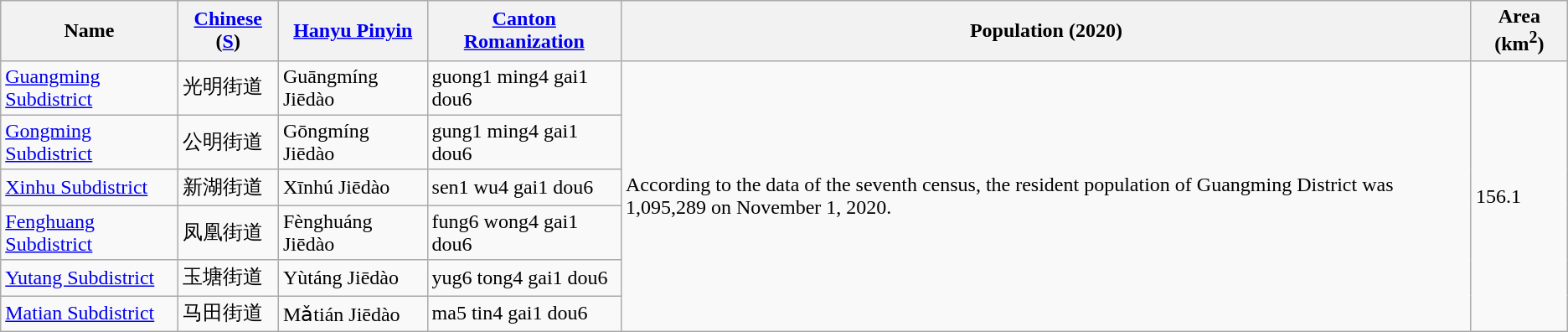<table class="wikitable">
<tr>
<th>Name</th>
<th><a href='#'>Chinese</a> (<a href='#'>S</a>)</th>
<th><a href='#'>Hanyu Pinyin</a></th>
<th><a href='#'>Canton Romanization</a></th>
<th>Population (2020)</th>
<th>Area (km<sup>2</sup>)</th>
</tr>
<tr>
<td><a href='#'>Guangming Subdistrict</a></td>
<td>光明街道</td>
<td>Guāngmíng Jiēdào</td>
<td>guong1 ming4 gai1 dou6</td>
<td rowspan="6">According to the data of the seventh census, the resident population of Guangming District was 1,095,289 on November 1, 2020.</td>
<td rowspan="6">156.1</td>
</tr>
<tr>
<td><a href='#'>Gongming Subdistrict</a></td>
<td>公明街道</td>
<td>Gōngmíng Jiēdào</td>
<td>gung1 ming4 gai1 dou6</td>
</tr>
<tr>
<td><a href='#'>Xinhu Subdistrict</a></td>
<td>新湖街道</td>
<td>Xīnhú Jiēdào</td>
<td>sen1 wu4 gai1 dou6</td>
</tr>
<tr>
<td><a href='#'>Fenghuang Subdistrict</a></td>
<td>凤凰街道</td>
<td>Fènghuáng Jiēdào</td>
<td>fung6 wong4 gai1 dou6</td>
</tr>
<tr>
<td><a href='#'>Yutang Subdistrict</a></td>
<td>玉塘街道</td>
<td>Yùtáng Jiēdào</td>
<td>yug6 tong4 gai1 dou6</td>
</tr>
<tr>
<td><a href='#'>Matian Subdistrict</a></td>
<td>马田街道</td>
<td>Mǎtián Jiēdào</td>
<td>ma5 tin4 gai1 dou6</td>
</tr>
</table>
